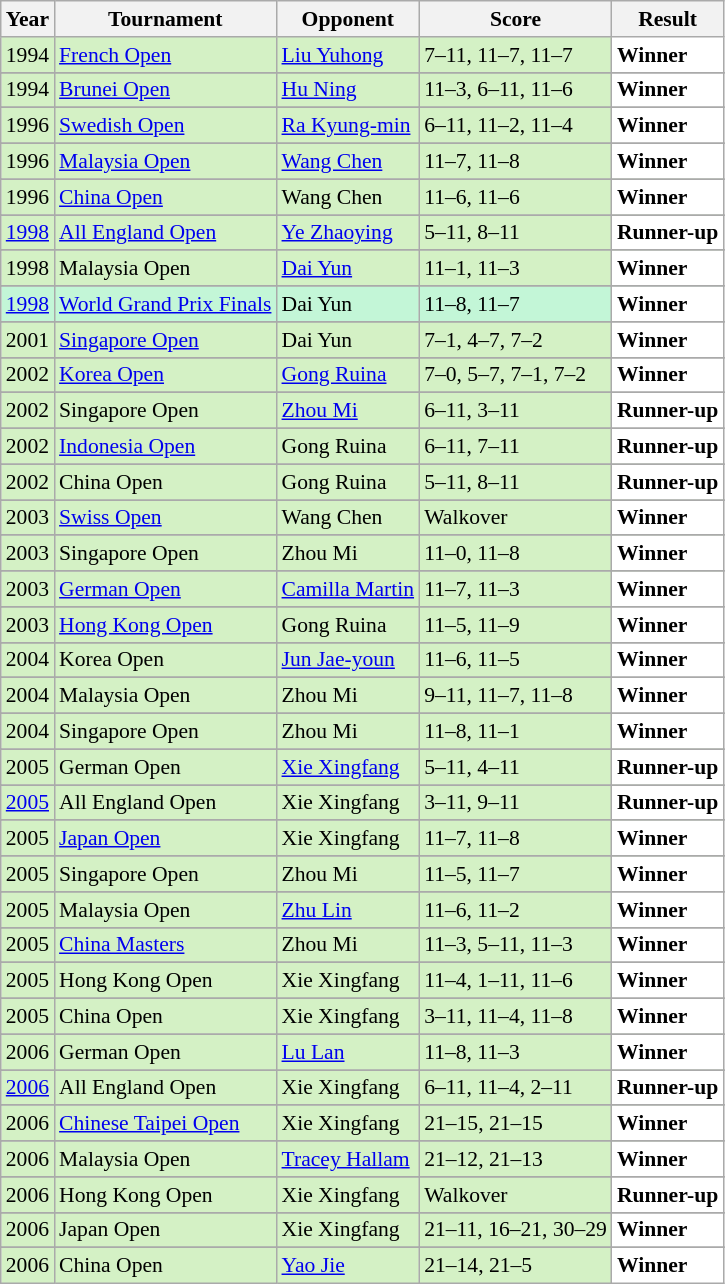<table class="sortable wikitable" style="font-size: 90%;">
<tr>
<th>Year</th>
<th>Tournament</th>
<th>Opponent</th>
<th>Score</th>
<th>Result</th>
</tr>
<tr style="background:#D4F1C5">
<td align="center">1994</td>
<td align="left"><a href='#'>French Open</a></td>
<td align="left"> <a href='#'>Liu Yuhong</a></td>
<td align="left">7–11, 11–7, 11–7</td>
<td style="text-align:left; background:white"> <strong>Winner</strong></td>
</tr>
<tr>
</tr>
<tr style="background:#D4F1C5">
<td align="center">1994</td>
<td align="left"><a href='#'>Brunei Open</a></td>
<td align="left"> <a href='#'>Hu Ning</a></td>
<td align="left">11–3, 6–11, 11–6</td>
<td style="text-align:left; background:white"> <strong>Winner</strong></td>
</tr>
<tr>
</tr>
<tr style="background:#D4F1C5">
<td align="center">1996</td>
<td align="left"><a href='#'>Swedish Open</a></td>
<td align="left"> <a href='#'>Ra Kyung-min</a></td>
<td align="left">6–11, 11–2, 11–4</td>
<td style="text-align:left; background:white"> <strong>Winner</strong></td>
</tr>
<tr>
</tr>
<tr style="background:#D4F1C5">
<td align="center">1996</td>
<td align="left"><a href='#'>Malaysia Open</a></td>
<td align="left"> <a href='#'>Wang Chen</a></td>
<td align="left">11–7, 11–8</td>
<td style="text-align:left; background:white"> <strong>Winner</strong></td>
</tr>
<tr>
</tr>
<tr style="background:#D4F1C5">
<td align="center">1996</td>
<td align="left"><a href='#'>China Open</a></td>
<td align="left"> Wang Chen</td>
<td align="left">11–6, 11–6</td>
<td style="text-align:left; background:white"> <strong>Winner</strong></td>
</tr>
<tr>
</tr>
<tr style="background:#D4F1C5">
<td align="center"><a href='#'>1998</a></td>
<td align="left"><a href='#'>All England Open</a></td>
<td align="left"> <a href='#'>Ye Zhaoying</a></td>
<td align="left">5–11, 8–11</td>
<td style="text-align:left; background:white"> <strong>Runner-up</strong></td>
</tr>
<tr>
</tr>
<tr style="background:#D4F1C5">
<td align="center">1998</td>
<td align="left">Malaysia Open</td>
<td align="left"> <a href='#'>Dai Yun</a></td>
<td align="left">11–1, 11–3</td>
<td style="text-align:left; background:white"> <strong>Winner</strong></td>
</tr>
<tr>
</tr>
<tr style="background:#C3F6D7">
<td align="center"><a href='#'>1998</a></td>
<td align="left"><a href='#'>World Grand Prix Finals</a></td>
<td align="left"> Dai Yun</td>
<td align="left">11–8, 11–7</td>
<td style="text-align:left; background:white"> <strong>Winner</strong></td>
</tr>
<tr>
</tr>
<tr style="background:#D4F1C5">
<td align="center">2001</td>
<td align="left"><a href='#'>Singapore Open</a></td>
<td align="left"> Dai Yun</td>
<td align="left">7–1, 4–7, 7–2</td>
<td style="text-align:left; background:white"> <strong>Winner</strong></td>
</tr>
<tr>
</tr>
<tr style="background:#D4F1C5">
<td align="center">2002</td>
<td align="left"><a href='#'>Korea Open</a></td>
<td align="left"> <a href='#'>Gong Ruina</a></td>
<td align="left">7–0, 5–7, 7–1, 7–2</td>
<td style="text-align:left; background:white"> <strong>Winner</strong></td>
</tr>
<tr>
</tr>
<tr style="background:#D4F1C5">
<td align="center">2002</td>
<td align="left">Singapore Open</td>
<td align="left"> <a href='#'>Zhou Mi</a></td>
<td align="left">6–11, 3–11</td>
<td style="text-align:left; background:white"> <strong>Runner-up</strong></td>
</tr>
<tr>
</tr>
<tr style="background:#D4F1C5">
<td align="center">2002</td>
<td align="left"><a href='#'>Indonesia Open</a></td>
<td align="left"> Gong Ruina</td>
<td align="left">6–11, 7–11</td>
<td style="text-align:left; background:white"> <strong>Runner-up</strong></td>
</tr>
<tr>
</tr>
<tr style="background:#D4F1C5">
<td align="center">2002</td>
<td align="left">China Open</td>
<td align="left"> Gong Ruina</td>
<td align="left">5–11, 8–11</td>
<td style="text-align:left; background:white"> <strong>Runner-up</strong></td>
</tr>
<tr>
</tr>
<tr style="background:#D4F1C5">
<td align="center">2003</td>
<td align="left"><a href='#'>Swiss Open</a></td>
<td align="left"> Wang Chen</td>
<td align="left">Walkover</td>
<td style="text-align:left; background:white"> <strong>Winner</strong></td>
</tr>
<tr>
</tr>
<tr style="background:#D4F1C5">
<td align="center">2003</td>
<td align="left">Singapore Open</td>
<td align="left"> Zhou Mi</td>
<td align="left">11–0, 11–8</td>
<td style="text-align:left; background:white"> <strong>Winner</strong></td>
</tr>
<tr>
</tr>
<tr style="background:#D4F1C5">
<td align="center">2003</td>
<td align="left"><a href='#'>German Open</a></td>
<td align="left"> <a href='#'>Camilla Martin</a></td>
<td align="left">11–7, 11–3</td>
<td style="text-align:left; background:white"> <strong>Winner</strong></td>
</tr>
<tr>
</tr>
<tr style="background:#D4F1C5">
<td align="center">2003</td>
<td align="left"><a href='#'>Hong Kong Open</a></td>
<td align="left"> Gong Ruina</td>
<td align="left">11–5, 11–9</td>
<td style="text-align:left; background:white"> <strong>Winner</strong></td>
</tr>
<tr>
</tr>
<tr style="background:#D4F1C5">
<td align="center">2004</td>
<td align="left">Korea Open</td>
<td align="left"> <a href='#'>Jun Jae-youn</a></td>
<td align="left">11–6, 11–5</td>
<td style="text-align:left; background:white"> <strong>Winner</strong></td>
</tr>
<tr>
</tr>
<tr style="background:#D4F1C5">
<td align="center">2004</td>
<td align="left">Malaysia Open</td>
<td align="left"> Zhou Mi</td>
<td align="left">9–11, 11–7, 11–8</td>
<td style="text-align:left; background:white"> <strong>Winner</strong></td>
</tr>
<tr>
</tr>
<tr style="background:#D4F1C5">
<td align="center">2004</td>
<td align="left">Singapore Open</td>
<td align="left"> Zhou Mi</td>
<td align="left">11–8, 11–1</td>
<td style="text-align:left; background:white"> <strong>Winner</strong></td>
</tr>
<tr>
</tr>
<tr style="background:#D4F1C5">
<td align="center">2005</td>
<td align="left">German Open</td>
<td align="left"> <a href='#'>Xie Xingfang</a></td>
<td align="left">5–11, 4–11</td>
<td style="text-align:left; background:white"> <strong>Runner-up</strong></td>
</tr>
<tr>
</tr>
<tr style="background:#D4F1C5">
<td align="center"><a href='#'>2005</a></td>
<td align="left">All England Open</td>
<td align="left"> Xie Xingfang</td>
<td align="left">3–11, 9–11</td>
<td style="text-align:left; background:white"> <strong>Runner-up</strong></td>
</tr>
<tr>
</tr>
<tr style="background:#D4F1C5">
<td align="center">2005</td>
<td align="left"><a href='#'>Japan Open</a></td>
<td align="left"> Xie Xingfang</td>
<td align="left">11–7, 11–8</td>
<td style="text-align:left; background:white"> <strong>Winner</strong></td>
</tr>
<tr>
</tr>
<tr style="background:#D4F1C5">
<td align="center">2005</td>
<td align="left">Singapore Open</td>
<td align="left"> Zhou Mi</td>
<td align="left">11–5, 11–7</td>
<td style="text-align:left; background:white"> <strong>Winner</strong></td>
</tr>
<tr>
</tr>
<tr style="background:#D4F1C5">
<td align="center">2005</td>
<td align="left">Malaysia Open</td>
<td align="left"> <a href='#'>Zhu Lin</a></td>
<td align="left">11–6, 11–2</td>
<td style="text-align:left; background:white"> <strong>Winner</strong></td>
</tr>
<tr>
</tr>
<tr style="background:#D4F1C5">
<td align="center">2005</td>
<td align="left"><a href='#'>China Masters</a></td>
<td align="left"> Zhou Mi</td>
<td align="left">11–3, 5–11, 11–3</td>
<td style="text-align:left; background:white"> <strong>Winner</strong></td>
</tr>
<tr>
</tr>
<tr style="background:#D4F1C5">
<td align="center">2005</td>
<td align="left">Hong Kong Open</td>
<td align="left"> Xie Xingfang</td>
<td align="left">11–4, 1–11, 11–6</td>
<td style="text-align:left; background:white"> <strong>Winner</strong></td>
</tr>
<tr>
</tr>
<tr style="background:#D4F1C5">
<td align="center">2005</td>
<td align="left">China Open</td>
<td align="left"> Xie Xingfang</td>
<td align="left">3–11, 11–4, 11–8</td>
<td style="text-align:left; background:white"> <strong>Winner</strong></td>
</tr>
<tr>
</tr>
<tr style="background:#D4F1C5">
<td align="center">2006</td>
<td align="left">German Open</td>
<td align="left"> <a href='#'>Lu Lan</a></td>
<td align="left">11–8, 11–3</td>
<td style="text-align:left; background:white"> <strong>Winner</strong></td>
</tr>
<tr>
</tr>
<tr style="background:#D4F1C5">
<td align="center"><a href='#'>2006</a></td>
<td align="left">All England Open</td>
<td align="left"> Xie Xingfang</td>
<td align="left">6–11, 11–4, 2–11</td>
<td style="text-align:left; background:white"> <strong>Runner-up</strong></td>
</tr>
<tr>
</tr>
<tr style="background:#D4F1C5">
<td align="center">2006</td>
<td align="left"><a href='#'>Chinese Taipei Open</a></td>
<td align="left"> Xie Xingfang</td>
<td align="left">21–15, 21–15</td>
<td style="text-align:left; background:white"> <strong>Winner</strong></td>
</tr>
<tr>
</tr>
<tr style="background:#D4F1C5">
<td align="center">2006</td>
<td align="left">Malaysia Open</td>
<td align="left"> <a href='#'>Tracey Hallam</a></td>
<td align="left">21–12, 21–13</td>
<td style="text-align:left; background:white"> <strong>Winner</strong></td>
</tr>
<tr>
</tr>
<tr style="background:#D4F1C5">
<td align="center">2006</td>
<td align="left">Hong Kong Open</td>
<td align="left"> Xie Xingfang</td>
<td align="left">Walkover</td>
<td style="text-align:left; background:white"> <strong>Runner-up</strong></td>
</tr>
<tr>
</tr>
<tr style="background:#D4F1C5">
<td align="center">2006</td>
<td align="left">Japan Open</td>
<td align="left"> Xie Xingfang</td>
<td align="left">21–11, 16–21, 30–29</td>
<td style="text-align:left; background:white"> <strong>Winner</strong></td>
</tr>
<tr>
</tr>
<tr style="background:#D4F1C5">
<td align="center">2006</td>
<td align="left">China Open</td>
<td align="left"> <a href='#'>Yao Jie</a></td>
<td align="left">21–14, 21–5</td>
<td style="text-align:left; background:white"> <strong>Winner</strong></td>
</tr>
</table>
